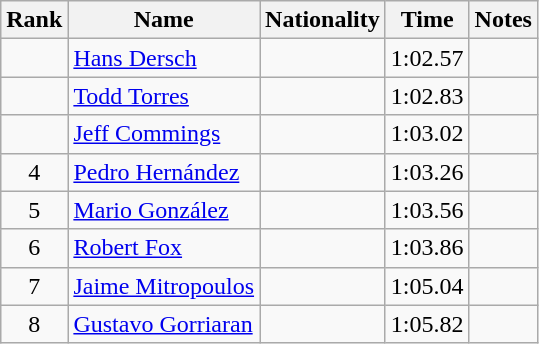<table class="wikitable sortable" style="text-align:center">
<tr>
<th>Rank</th>
<th>Name</th>
<th>Nationality</th>
<th>Time</th>
<th>Notes</th>
</tr>
<tr>
<td></td>
<td align=left><a href='#'>Hans Dersch</a></td>
<td align=left></td>
<td>1:02.57</td>
<td></td>
</tr>
<tr>
<td></td>
<td align=left><a href='#'>Todd Torres</a></td>
<td align=left></td>
<td>1:02.83</td>
<td></td>
</tr>
<tr>
<td></td>
<td align=left><a href='#'>Jeff Commings</a></td>
<td align=left></td>
<td>1:03.02</td>
<td></td>
</tr>
<tr>
<td>4</td>
<td align=left><a href='#'>Pedro Hernández</a></td>
<td align=left></td>
<td>1:03.26</td>
<td></td>
</tr>
<tr>
<td>5</td>
<td align=left><a href='#'>Mario González</a></td>
<td align=left></td>
<td>1:03.56</td>
<td></td>
</tr>
<tr>
<td>6</td>
<td align=left><a href='#'>Robert Fox</a></td>
<td align=left></td>
<td>1:03.86</td>
<td></td>
</tr>
<tr>
<td>7</td>
<td align=left><a href='#'>Jaime Mitropoulos</a></td>
<td align=left></td>
<td>1:05.04</td>
<td></td>
</tr>
<tr>
<td>8</td>
<td align=left><a href='#'>Gustavo Gorriaran</a></td>
<td align=left></td>
<td>1:05.82</td>
<td></td>
</tr>
</table>
